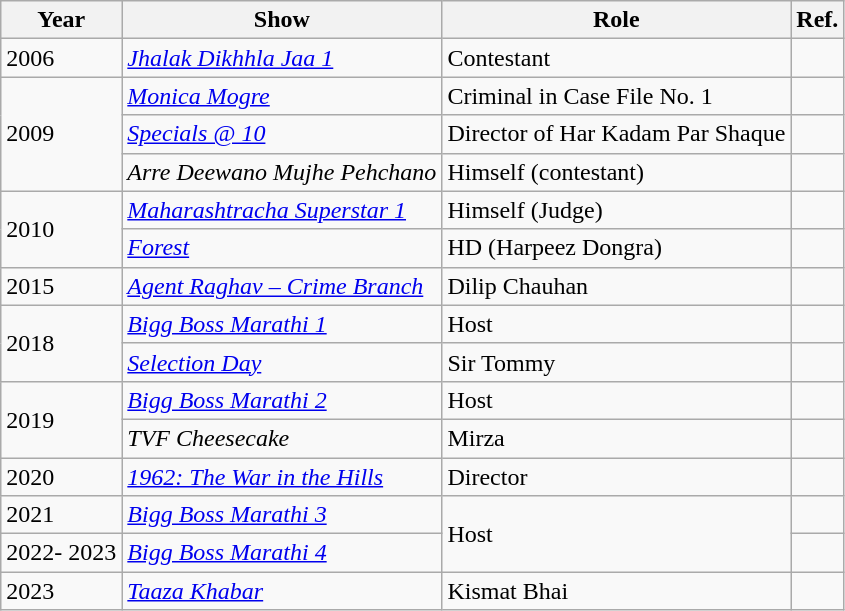<table class="wikitable sortable">
<tr>
<th>Year</th>
<th>Show</th>
<th>Role</th>
<th>Ref.</th>
</tr>
<tr>
<td>2006</td>
<td><em><a href='#'>Jhalak Dikhhla Jaa 1</a></em></td>
<td>Contestant</td>
<td></td>
</tr>
<tr>
<td rowspan="3">2009</td>
<td><em><a href='#'>Monica Mogre</a></em></td>
<td>Criminal in Case File No. 1</td>
<td></td>
</tr>
<tr>
<td><em><a href='#'>Specials @ 10</a></em></td>
<td>Director of Har Kadam Par Shaque</td>
<td></td>
</tr>
<tr>
<td><em>Arre Deewano Mujhe Pehchano</em></td>
<td>Himself (contestant)</td>
<td></td>
</tr>
<tr>
<td rowspan="2">2010</td>
<td><em><a href='#'>Maharashtracha Superstar 1</a></em></td>
<td>Himself (Judge)</td>
<td></td>
</tr>
<tr>
<td><em><a href='#'>Forest</a></em></td>
<td>HD (Harpeez Dongra)</td>
<td></td>
</tr>
<tr>
<td>2015</td>
<td><em><a href='#'>Agent Raghav – Crime Branch</a></em></td>
<td>Dilip Chauhan</td>
<td></td>
</tr>
<tr>
<td rowspan="2">2018</td>
<td><em><a href='#'>Bigg Boss Marathi 1</a></em></td>
<td>Host</td>
<td></td>
</tr>
<tr>
<td><em><a href='#'>Selection Day</a></em></td>
<td>Sir Tommy</td>
<td></td>
</tr>
<tr>
<td rowspan="2">2019</td>
<td><em><a href='#'>Bigg Boss Marathi 2</a></em></td>
<td>Host</td>
<td></td>
</tr>
<tr>
<td><em>TVF Cheesecake</em></td>
<td>Mirza</td>
<td></td>
</tr>
<tr>
<td>2020</td>
<td><em><a href='#'>1962: The War in the Hills</a></em></td>
<td>Director</td>
<td></td>
</tr>
<tr>
<td>2021</td>
<td><em><a href='#'>Bigg Boss Marathi 3</a></em></td>
<td rowspan="2">Host</td>
<td></td>
</tr>
<tr>
<td>2022- 2023</td>
<td><em><a href='#'>Bigg Boss Marathi 4</a></em></td>
<td></td>
</tr>
<tr>
<td>2023</td>
<td><em><a href='#'>Taaza Khabar</a></em></td>
<td>Kismat Bhai</td>
<td></td>
</tr>
</table>
